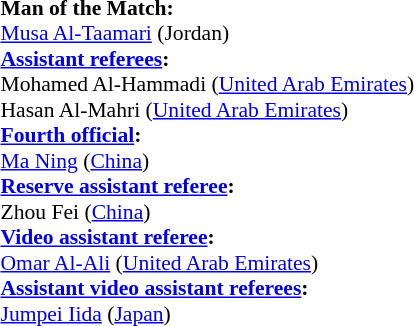<table style="width:100%; font-size:90%;">
<tr>
<td><br><strong>Man of the Match:</strong>
<br><a href='#'>Musa Al-Taamari</a> (Jordan)<br><strong><a href='#'>Assistant referees</a>:</strong>
<br>Mohamed Al-Hammadi (<a href='#'>United Arab Emirates</a>)
<br>Hasan Al-Mahri (<a href='#'>United Arab Emirates</a>)
<br><strong><a href='#'>Fourth official</a>:</strong>
<br><a href='#'>Ma Ning</a> (<a href='#'>China</a>)
<br><strong><a href='#'>Reserve assistant referee</a>:</strong>
<br>Zhou Fei (<a href='#'>China</a>)
<br><strong><a href='#'>Video assistant referee</a>:</strong>
<br><a href='#'>Omar Al-Ali</a> (<a href='#'>United Arab Emirates</a>)
<br><strong><a href='#'>Assistant video assistant referees</a>:</strong>
<br><a href='#'>Jumpei Iida</a> (<a href='#'>Japan</a>)</td>
</tr>
</table>
